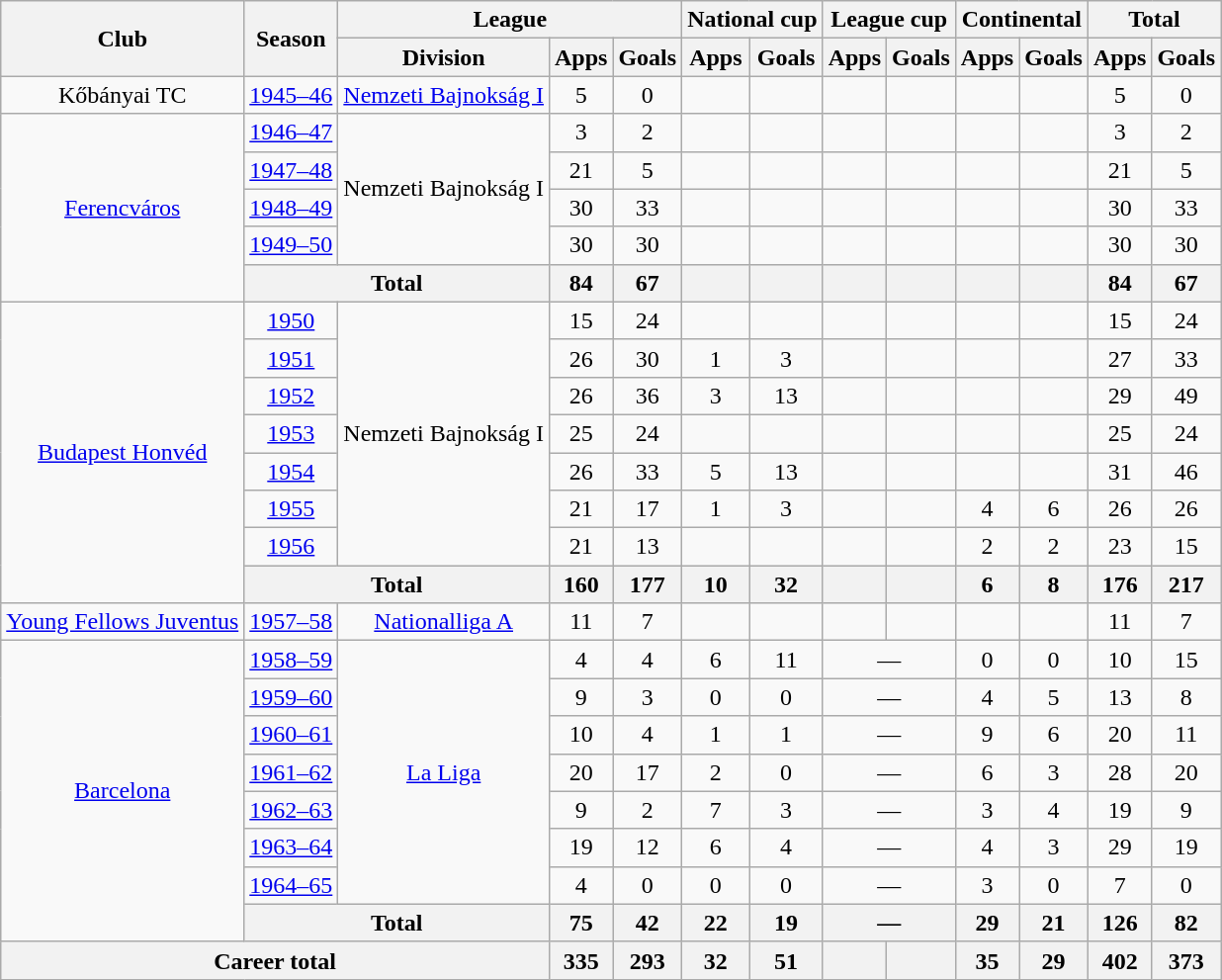<table class="wikitable" style="text-align:center">
<tr>
<th rowspan="2">Club</th>
<th rowspan="2">Season</th>
<th colspan="3">League</th>
<th colspan="2">National cup</th>
<th colspan="2">League cup</th>
<th colspan="2">Continental</th>
<th colspan="2">Total</th>
</tr>
<tr>
<th>Division</th>
<th>Apps</th>
<th>Goals</th>
<th>Apps</th>
<th>Goals</th>
<th>Apps</th>
<th>Goals</th>
<th>Apps</th>
<th>Goals</th>
<th>Apps</th>
<th>Goals</th>
</tr>
<tr>
<td>Kőbányai TC</td>
<td><a href='#'>1945–46</a></td>
<td><a href='#'>Nemzeti Bajnokság I</a></td>
<td>5</td>
<td>0</td>
<td></td>
<td></td>
<td></td>
<td></td>
<td></td>
<td></td>
<td>5</td>
<td>0</td>
</tr>
<tr>
<td rowspan="5"><a href='#'>Ferencváros</a></td>
<td><a href='#'>1946–47</a></td>
<td rowspan="4">Nemzeti Bajnokság I</td>
<td>3</td>
<td>2</td>
<td></td>
<td></td>
<td></td>
<td></td>
<td></td>
<td></td>
<td>3</td>
<td>2</td>
</tr>
<tr>
<td><a href='#'>1947–48</a></td>
<td>21</td>
<td>5</td>
<td></td>
<td></td>
<td></td>
<td></td>
<td></td>
<td></td>
<td>21</td>
<td>5</td>
</tr>
<tr>
<td><a href='#'>1948–49</a></td>
<td>30</td>
<td>33</td>
<td></td>
<td></td>
<td></td>
<td></td>
<td></td>
<td></td>
<td>30</td>
<td>33</td>
</tr>
<tr>
<td><a href='#'>1949–50</a></td>
<td>30</td>
<td>30</td>
<td></td>
<td></td>
<td></td>
<td></td>
<td></td>
<td></td>
<td>30</td>
<td>30</td>
</tr>
<tr>
<th colspan="2">Total</th>
<th>84</th>
<th>67</th>
<th></th>
<th></th>
<th></th>
<th></th>
<th></th>
<th></th>
<th>84</th>
<th>67</th>
</tr>
<tr>
<td rowspan="8"><a href='#'>Budapest Honvéd</a></td>
<td><a href='#'>1950</a></td>
<td rowspan="7">Nemzeti Bajnokság I</td>
<td>15</td>
<td>24</td>
<td></td>
<td></td>
<td></td>
<td></td>
<td></td>
<td></td>
<td>15</td>
<td>24</td>
</tr>
<tr>
<td><a href='#'>1951</a></td>
<td>26</td>
<td>30</td>
<td>1</td>
<td>3</td>
<td></td>
<td></td>
<td></td>
<td></td>
<td>27</td>
<td>33</td>
</tr>
<tr>
<td><a href='#'>1952</a></td>
<td>26</td>
<td>36</td>
<td>3</td>
<td>13</td>
<td></td>
<td></td>
<td></td>
<td></td>
<td>29</td>
<td>49</td>
</tr>
<tr>
<td><a href='#'>1953</a></td>
<td>25</td>
<td>24</td>
<td></td>
<td></td>
<td></td>
<td></td>
<td></td>
<td></td>
<td>25</td>
<td>24</td>
</tr>
<tr>
<td><a href='#'>1954</a></td>
<td>26</td>
<td>33</td>
<td>5</td>
<td>13</td>
<td></td>
<td></td>
<td></td>
<td></td>
<td>31</td>
<td>46</td>
</tr>
<tr>
<td><a href='#'>1955</a></td>
<td>21</td>
<td>17</td>
<td>1</td>
<td>3</td>
<td></td>
<td></td>
<td>4</td>
<td>6</td>
<td>26</td>
<td>26</td>
</tr>
<tr>
<td><a href='#'>1956</a></td>
<td>21</td>
<td>13</td>
<td></td>
<td></td>
<td></td>
<td></td>
<td>2</td>
<td>2</td>
<td>23</td>
<td>15</td>
</tr>
<tr>
<th colspan="2">Total</th>
<th>160</th>
<th>177</th>
<th>10</th>
<th>32</th>
<th></th>
<th></th>
<th>6</th>
<th>8</th>
<th>176</th>
<th>217</th>
</tr>
<tr>
<td><a href='#'>Young Fellows Juventus</a></td>
<td><a href='#'>1957–58</a></td>
<td><a href='#'>Nationalliga A</a></td>
<td>11</td>
<td>7</td>
<td></td>
<td></td>
<td></td>
<td></td>
<td></td>
<td></td>
<td>11</td>
<td>7</td>
</tr>
<tr>
<td rowspan="8"><a href='#'>Barcelona</a></td>
<td><a href='#'>1958–59</a></td>
<td rowspan="7"><a href='#'>La Liga</a></td>
<td>4</td>
<td>4</td>
<td>6</td>
<td>11</td>
<td colspan="2">—</td>
<td>0</td>
<td>0</td>
<td>10</td>
<td>15</td>
</tr>
<tr>
<td><a href='#'>1959–60</a></td>
<td>9</td>
<td>3</td>
<td>0</td>
<td>0</td>
<td colspan="2">—</td>
<td>4</td>
<td>5</td>
<td>13</td>
<td>8</td>
</tr>
<tr>
<td><a href='#'>1960–61</a></td>
<td>10</td>
<td>4</td>
<td>1</td>
<td>1</td>
<td colspan="2">—</td>
<td>9</td>
<td>6</td>
<td>20</td>
<td>11</td>
</tr>
<tr>
<td><a href='#'>1961–62</a></td>
<td>20</td>
<td>17</td>
<td>2</td>
<td>0</td>
<td colspan="2">—</td>
<td>6</td>
<td>3</td>
<td>28</td>
<td>20</td>
</tr>
<tr>
<td><a href='#'>1962–63</a></td>
<td>9</td>
<td>2</td>
<td>7</td>
<td>3</td>
<td colspan="2">—</td>
<td>3</td>
<td>4</td>
<td>19</td>
<td>9</td>
</tr>
<tr>
<td><a href='#'>1963–64</a></td>
<td>19</td>
<td>12</td>
<td>6</td>
<td>4</td>
<td colspan="2">—</td>
<td>4</td>
<td>3</td>
<td>29</td>
<td>19</td>
</tr>
<tr>
<td><a href='#'>1964–65</a></td>
<td>4</td>
<td>0</td>
<td>0</td>
<td>0</td>
<td colspan="2">—</td>
<td>3</td>
<td>0</td>
<td>7</td>
<td>0</td>
</tr>
<tr>
<th colspan="2">Total</th>
<th>75</th>
<th>42</th>
<th>22</th>
<th>19</th>
<th colspan="2">—</th>
<th>29</th>
<th>21</th>
<th>126</th>
<th>82</th>
</tr>
<tr>
<th colspan="3">Career total</th>
<th>335</th>
<th>293</th>
<th>32</th>
<th>51</th>
<th></th>
<th></th>
<th>35</th>
<th>29</th>
<th>402</th>
<th>373</th>
</tr>
</table>
